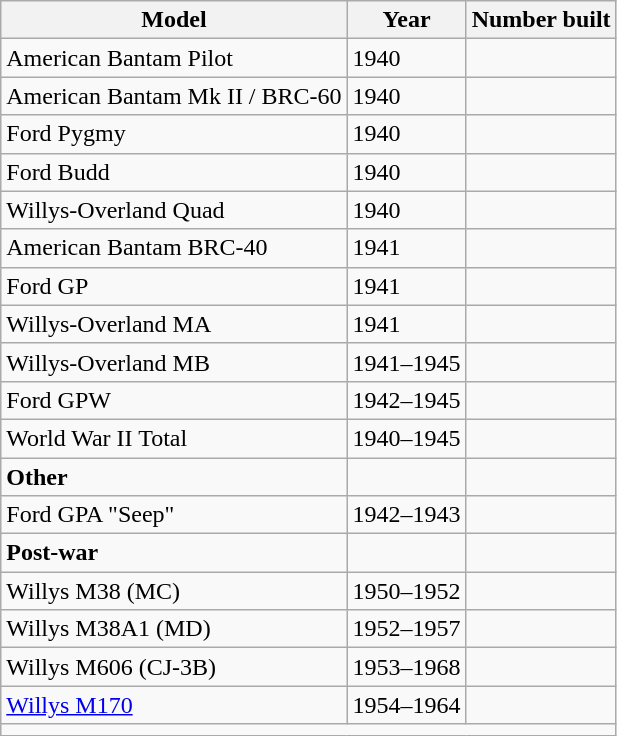<table class="wikitable">
<tr>
<th>Model</th>
<th>Year</th>
<th>Number built</th>
</tr>
<tr>
<td>American Bantam Pilot</td>
<td>1940</td>
<td></td>
</tr>
<tr>
<td>American Bantam Mk II / BRC-60</td>
<td>1940</td>
<td></td>
</tr>
<tr>
<td>Ford Pygmy</td>
<td>1940</td>
<td></td>
</tr>
<tr>
<td>Ford Budd</td>
<td>1940</td>
<td></td>
</tr>
<tr>
<td>Willys-Overland Quad</td>
<td>1940</td>
<td></td>
</tr>
<tr>
<td>American Bantam BRC-40</td>
<td>1941</td>
<td></td>
</tr>
<tr>
<td>Ford GP</td>
<td>1941</td>
<td></td>
</tr>
<tr>
<td>Willys-Overland MA</td>
<td>1941</td>
<td></td>
</tr>
<tr>
<td>Willys-Overland MB</td>
<td>1941–1945</td>
<td></td>
</tr>
<tr>
<td>Ford GPW </td>
<td>1942–1945</td>
<td></td>
</tr>
<tr>
<td>World War II Total</td>
<td>1940–1945</td>
<td></td>
</tr>
<tr>
<td><strong>Other</strong></td>
<td></td>
<td></td>
</tr>
<tr>
<td>Ford GPA "Seep"</td>
<td>1942–1943</td>
<td></td>
</tr>
<tr>
<td><strong>Post-war</strong></td>
<td></td>
<td></td>
</tr>
<tr>
<td>Willys M38 (MC)</td>
<td>1950–1952</td>
<td></td>
</tr>
<tr>
<td>Willys M38A1 (MD)</td>
<td>1952–1957</td>
<td></td>
</tr>
<tr>
<td>Willys M606 (CJ-3B)</td>
<td>1953–1968</td>
<td></td>
</tr>
<tr>
<td><a href='#'>Willys M170</a></td>
<td>1954–1964</td>
<td></td>
</tr>
<tr>
<td colspan=3></td>
</tr>
</table>
